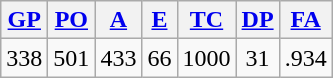<table class="wikitable">
<tr>
<th><a href='#'>GP</a></th>
<th><a href='#'>PO</a></th>
<th><a href='#'>A</a></th>
<th><a href='#'>E</a></th>
<th><a href='#'>TC</a></th>
<th><a href='#'>DP</a></th>
<th><a href='#'>FA</a></th>
</tr>
<tr align=center>
<td>338</td>
<td>501</td>
<td>433</td>
<td>66</td>
<td>1000</td>
<td>31</td>
<td>.934</td>
</tr>
</table>
